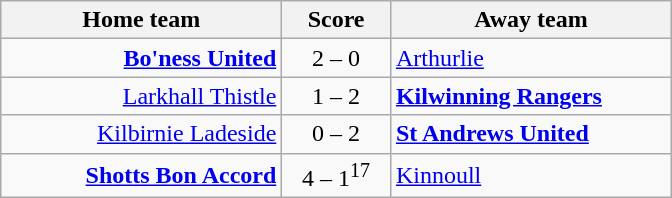<table border=0 cellpadding=4 cellspacing=0>
<tr>
<td valign="top"><br><table class="wikitable" style="border-collapse: collapse;">
<tr>
<th align="right" width="180">Home team</th>
<th align="center" width="65"> Score </th>
<th align="left" width="180">Away team</th>
</tr>
<tr>
<td style="text-align: right;"><strong><a href='#'>Bo'ness United</a></strong></td>
<td style="text-align: center;">2 – 0</td>
<td style="text-align: left;"><a href='#'>Arthurlie</a></td>
</tr>
<tr>
<td style="text-align: right;"><a href='#'>Larkhall Thistle</a></td>
<td style="text-align: center;">1 – 2</td>
<td style="text-align: left;"><strong><a href='#'>Kilwinning Rangers</a></strong></td>
</tr>
<tr>
<td style="text-align: right;"><a href='#'>Kilbirnie Ladeside</a></td>
<td style="text-align: center;">0 – 2</td>
<td style="text-align: left;"><strong><a href='#'>St Andrews United</a></strong></td>
</tr>
<tr>
<td style="text-align: right;"><strong><a href='#'>Shotts Bon Accord</a></strong></td>
<td style="text-align: center;">4 – 1<sup>17</sup></td>
<td style="text-align: left;"><a href='#'>Kinnoull</a></td>
</tr>
</table>
</td>
</tr>
</table>
